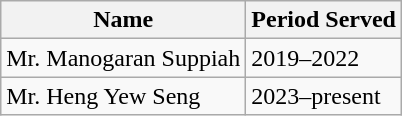<table class="wikitable">
<tr>
<th>Name</th>
<th>Period Served</th>
</tr>
<tr>
<td>Mr. Manogaran Suppiah</td>
<td>2019–2022</td>
</tr>
<tr>
<td>Mr. Heng Yew Seng</td>
<td>2023–present</td>
</tr>
</table>
